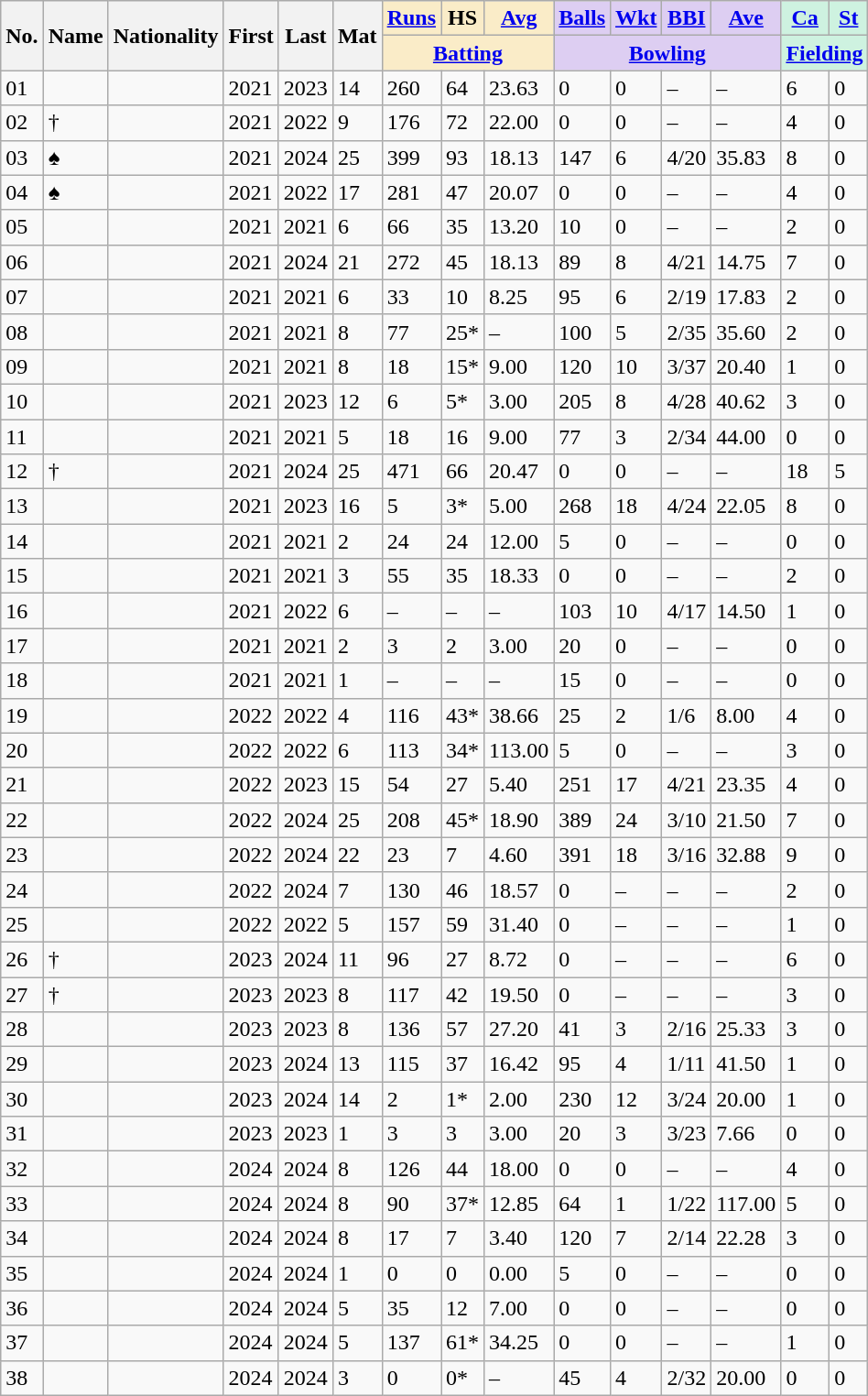<table class="wikitable sortable">
<tr align="center">
<th rowspan="2">No.</th>
<th rowspan="2">Name</th>
<th rowspan="2">Nationality</th>
<th rowspan="2">First</th>
<th rowspan="2">Last</th>
<th rowspan="2">Mat</th>
<th style="background:#faecc8"><a href='#'>Runs</a></th>
<th style="background:#faecc8">HS</th>
<th style="background:#faecc8"><a href='#'>Avg</a></th>
<th style="background:#ddcef2"><a href='#'>Balls</a></th>
<th style="background:#ddcef2"><a href='#'>Wkt</a></th>
<th style="background:#ddcef2"><a href='#'>BBI</a></th>
<th style="background:#ddcef2"><a href='#'>Ave</a></th>
<th style="background:#cef2e0"><a href='#'>Ca</a></th>
<th style="background:#cef2e0"><a href='#'>St</a></th>
</tr>
<tr class="unsortable">
<th colspan=3 style="background:#faecc8"><a href='#'>Batting</a></th>
<th colspan=4 style="background:#ddcef2"><a href='#'>Bowling</a></th>
<th colspan=2 style="background:#cef2e0"><a href='#'>Fielding</a></th>
</tr>
<tr>
<td><span>0</span>1</td>
<td></td>
<td></td>
<td>2021</td>
<td>2023</td>
<td>14</td>
<td>260</td>
<td>64</td>
<td>23.63</td>
<td>0</td>
<td>0</td>
<td>–</td>
<td>–</td>
<td>6</td>
<td>0</td>
</tr>
<tr>
<td><span>0</span>2</td>
<td><strong></strong> †</td>
<td></td>
<td>2021</td>
<td>2022</td>
<td>9</td>
<td>176</td>
<td>72</td>
<td>22.00</td>
<td>0</td>
<td>0</td>
<td>–</td>
<td>–</td>
<td>4</td>
<td>0</td>
</tr>
<tr>
<td><span>0</span>3</td>
<td> ♠</td>
<td></td>
<td>2021</td>
<td>2024</td>
<td>25</td>
<td>399</td>
<td>93</td>
<td>18.13</td>
<td>147</td>
<td>6</td>
<td>4/20</td>
<td>35.83</td>
<td>8</td>
<td>0</td>
</tr>
<tr>
<td><span>0</span>4</td>
<td> ♠</td>
<td></td>
<td>2021</td>
<td>2022</td>
<td>17</td>
<td>281</td>
<td>47</td>
<td>20.07</td>
<td>0</td>
<td>0</td>
<td>–</td>
<td>–</td>
<td>4</td>
<td>0</td>
</tr>
<tr>
<td><span>0</span>5</td>
<td></td>
<td></td>
<td>2021</td>
<td>2021</td>
<td>6</td>
<td>66</td>
<td>35</td>
<td>13.20</td>
<td>10</td>
<td>0</td>
<td>–</td>
<td>–</td>
<td>2</td>
<td>0</td>
</tr>
<tr>
<td><span>0</span>6</td>
<td></td>
<td></td>
<td>2021</td>
<td>2024</td>
<td>21</td>
<td>272</td>
<td>45</td>
<td>18.13</td>
<td>89</td>
<td>8</td>
<td>4/21</td>
<td>14.75</td>
<td>7</td>
<td>0</td>
</tr>
<tr>
<td><span>0</span>7</td>
<td><strong></strong></td>
<td></td>
<td>2021</td>
<td>2021</td>
<td>6</td>
<td>33</td>
<td>10</td>
<td>8.25</td>
<td>95</td>
<td>6</td>
<td>2/19</td>
<td>17.83</td>
<td>2</td>
<td>0</td>
</tr>
<tr>
<td><span>0</span>8</td>
<td></td>
<td></td>
<td>2021</td>
<td>2021</td>
<td>8</td>
<td>77</td>
<td>25*</td>
<td>–</td>
<td>100</td>
<td>5</td>
<td>2/35</td>
<td>35.60</td>
<td>2</td>
<td>0</td>
</tr>
<tr>
<td><span>0</span>9</td>
<td></td>
<td></td>
<td>2021</td>
<td>2021</td>
<td>8</td>
<td>18</td>
<td>15*</td>
<td>9.00</td>
<td>120</td>
<td>10</td>
<td>3/37</td>
<td>20.40</td>
<td>1</td>
<td>0</td>
</tr>
<tr>
<td>10</td>
<td></td>
<td></td>
<td>2021</td>
<td>2023</td>
<td>12</td>
<td>6</td>
<td>5*</td>
<td>3.00</td>
<td>205</td>
<td>8</td>
<td>4/28</td>
<td>40.62</td>
<td>3</td>
<td>0</td>
</tr>
<tr>
<td>11</td>
<td><strong></strong></td>
<td></td>
<td>2021</td>
<td>2021</td>
<td>5</td>
<td>18</td>
<td>16</td>
<td>9.00</td>
<td>77</td>
<td>3</td>
<td>2/34</td>
<td>44.00</td>
<td>0</td>
<td>0</td>
</tr>
<tr>
<td>12</td>
<td> †</td>
<td></td>
<td>2021</td>
<td>2024</td>
<td>25</td>
<td>471</td>
<td>66</td>
<td>20.47</td>
<td>0</td>
<td>0</td>
<td>–</td>
<td>–</td>
<td>18</td>
<td>5</td>
</tr>
<tr>
<td>13</td>
<td></td>
<td></td>
<td>2021</td>
<td>2023</td>
<td>16</td>
<td>5</td>
<td>3*</td>
<td>5.00</td>
<td>268</td>
<td>18</td>
<td>4/24</td>
<td>22.05</td>
<td>8</td>
<td>0</td>
</tr>
<tr>
<td>14</td>
<td></td>
<td></td>
<td>2021</td>
<td>2021</td>
<td>2</td>
<td>24</td>
<td>24</td>
<td>12.00</td>
<td>5</td>
<td>0</td>
<td>–</td>
<td>–</td>
<td>0</td>
<td>0</td>
</tr>
<tr>
<td>15</td>
<td></td>
<td></td>
<td>2021</td>
<td>2021</td>
<td>3</td>
<td>55</td>
<td>35</td>
<td>18.33</td>
<td>0</td>
<td>0</td>
<td>–</td>
<td>–</td>
<td>2</td>
<td>0</td>
</tr>
<tr>
<td>16</td>
<td></td>
<td></td>
<td>2021</td>
<td>2022</td>
<td>6</td>
<td>–</td>
<td>–</td>
<td>–</td>
<td>103</td>
<td>10</td>
<td>4/17</td>
<td>14.50</td>
<td>1</td>
<td>0</td>
</tr>
<tr>
<td>17</td>
<td><strong></strong></td>
<td></td>
<td>2021</td>
<td>2021</td>
<td>2</td>
<td>3</td>
<td>2</td>
<td>3.00</td>
<td>20</td>
<td>0</td>
<td>–</td>
<td>–</td>
<td>0</td>
<td>0</td>
</tr>
<tr>
<td>18</td>
<td></td>
<td></td>
<td>2021</td>
<td>2021</td>
<td>1</td>
<td>–</td>
<td>–</td>
<td>–</td>
<td>15</td>
<td>0</td>
<td>–</td>
<td>–</td>
<td>0</td>
<td>0</td>
</tr>
<tr>
<td>19</td>
<td><strong></strong></td>
<td></td>
<td>2022</td>
<td>2022</td>
<td>4</td>
<td>116</td>
<td>43*</td>
<td>38.66</td>
<td>25</td>
<td>2</td>
<td>1/6</td>
<td>8.00</td>
<td>4</td>
<td>0</td>
</tr>
<tr>
<td>20</td>
<td><strong></strong></td>
<td></td>
<td>2022</td>
<td>2022</td>
<td>6</td>
<td>113</td>
<td>34*</td>
<td>113.00</td>
<td>5</td>
<td>0</td>
<td>–</td>
<td>–</td>
<td>3</td>
<td>0</td>
</tr>
<tr>
<td>21</td>
<td></td>
<td></td>
<td>2022</td>
<td>2023</td>
<td>15</td>
<td>54</td>
<td>27</td>
<td>5.40</td>
<td>251</td>
<td>17</td>
<td>4/21</td>
<td>23.35</td>
<td>4</td>
<td>0</td>
</tr>
<tr>
<td>22</td>
<td></td>
<td></td>
<td>2022</td>
<td>2024</td>
<td>25</td>
<td>208</td>
<td>45*</td>
<td>18.90</td>
<td>389</td>
<td>24</td>
<td>3/10</td>
<td>21.50</td>
<td>7</td>
<td>0</td>
</tr>
<tr>
<td>23</td>
<td><strong></strong></td>
<td></td>
<td>2022</td>
<td>2024</td>
<td>22</td>
<td>23</td>
<td>7</td>
<td>4.60</td>
<td>391</td>
<td>18</td>
<td>3/16</td>
<td>32.88</td>
<td>9</td>
<td>0</td>
</tr>
<tr>
<td>24</td>
<td></td>
<td></td>
<td>2022</td>
<td>2024</td>
<td>7</td>
<td>130</td>
<td>46</td>
<td>18.57</td>
<td>0</td>
<td>–</td>
<td>–</td>
<td>–</td>
<td>2</td>
<td>0</td>
</tr>
<tr>
<td>25</td>
<td><strong></strong></td>
<td></td>
<td>2022</td>
<td>2022</td>
<td>5</td>
<td>157</td>
<td>59</td>
<td>31.40</td>
<td>0</td>
<td>–</td>
<td>–</td>
<td>–</td>
<td>1</td>
<td>0</td>
</tr>
<tr>
<td>26</td>
<td> †</td>
<td></td>
<td>2023</td>
<td>2024</td>
<td>11</td>
<td>96</td>
<td>27</td>
<td>8.72</td>
<td>0</td>
<td>–</td>
<td>–</td>
<td>–</td>
<td>6</td>
<td>0</td>
</tr>
<tr>
<td>27</td>
<td><strong></strong> †</td>
<td></td>
<td>2023</td>
<td>2023</td>
<td>8</td>
<td>117</td>
<td>42</td>
<td>19.50</td>
<td>0</td>
<td>–</td>
<td>–</td>
<td>–</td>
<td>3</td>
<td>0</td>
</tr>
<tr>
<td>28</td>
<td><strong></strong></td>
<td></td>
<td>2023</td>
<td>2023</td>
<td>8</td>
<td>136</td>
<td>57</td>
<td>27.20</td>
<td>41</td>
<td>3</td>
<td>2/16</td>
<td>25.33</td>
<td>3</td>
<td>0</td>
</tr>
<tr>
<td>29</td>
<td></td>
<td></td>
<td>2023</td>
<td>2024</td>
<td>13</td>
<td>115</td>
<td>37</td>
<td>16.42</td>
<td>95</td>
<td>4</td>
<td>1/11</td>
<td>41.50</td>
<td>1</td>
<td>0</td>
</tr>
<tr>
<td>30</td>
<td></td>
<td></td>
<td>2023</td>
<td>2024</td>
<td>14</td>
<td>2</td>
<td>1*</td>
<td>2.00</td>
<td>230</td>
<td>12</td>
<td>3/24</td>
<td>20.00</td>
<td>1</td>
<td>0</td>
</tr>
<tr>
<td>31</td>
<td><strong></strong></td>
<td></td>
<td>2023</td>
<td>2023</td>
<td>1</td>
<td>3</td>
<td>3</td>
<td>3.00</td>
<td>20</td>
<td>3</td>
<td>3/23</td>
<td>7.66</td>
<td>0</td>
<td>0</td>
</tr>
<tr>
<td>32</td>
<td><strong></strong></td>
<td></td>
<td>2024</td>
<td>2024</td>
<td>8</td>
<td>126</td>
<td>44</td>
<td>18.00</td>
<td>0</td>
<td>0</td>
<td>–</td>
<td>–</td>
<td>4</td>
<td>0</td>
</tr>
<tr>
<td>33</td>
<td><strong></strong></td>
<td></td>
<td>2024</td>
<td>2024</td>
<td>8</td>
<td>90</td>
<td>37*</td>
<td>12.85</td>
<td>64</td>
<td>1</td>
<td>1/22</td>
<td>117.00</td>
<td>5</td>
<td>0</td>
</tr>
<tr>
<td>34</td>
<td></td>
<td></td>
<td>2024</td>
<td>2024</td>
<td>8</td>
<td>17</td>
<td>7</td>
<td>3.40</td>
<td>120</td>
<td>7</td>
<td>2/14</td>
<td>22.28</td>
<td>3</td>
<td>0</td>
</tr>
<tr>
<td>35</td>
<td></td>
<td></td>
<td>2024</td>
<td>2024</td>
<td>1</td>
<td>0</td>
<td>0</td>
<td>0.00</td>
<td>5</td>
<td>0</td>
<td>–</td>
<td>–</td>
<td>0</td>
<td>0</td>
</tr>
<tr>
<td>36</td>
<td></td>
<td></td>
<td>2024</td>
<td>2024</td>
<td>5</td>
<td>35</td>
<td>12</td>
<td>7.00</td>
<td>0</td>
<td>0</td>
<td>–</td>
<td>–</td>
<td>0</td>
<td>0</td>
</tr>
<tr>
<td>37</td>
<td></td>
<td></td>
<td>2024</td>
<td>2024</td>
<td>5</td>
<td>137</td>
<td>61*</td>
<td>34.25</td>
<td>0</td>
<td>0</td>
<td>–</td>
<td>–</td>
<td>1</td>
<td>0</td>
</tr>
<tr>
<td>38</td>
<td></td>
<td></td>
<td>2024</td>
<td>2024</td>
<td>3</td>
<td>0</td>
<td>0*</td>
<td>–</td>
<td>45</td>
<td>4</td>
<td>2/32</td>
<td>20.00</td>
<td>0</td>
<td>0</td>
</tr>
</table>
